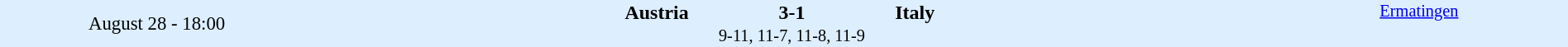<table style="width: 100%; background:#ddeeff;" cellspacing="0">
<tr>
<td style=font-size:95% align=center rowspan=3 width=20%>August 28 - 18:00</td>
</tr>
<tr>
<td width=24% align=right><strong>Austria</strong></td>
<td align=center width=13%><strong>3-1</strong></td>
<td width=24%><strong>Italy</strong></td>
<td style=font-size:85% rowspan=3 valign=top align=center><a href='#'>Ermatingen</a></td>
</tr>
<tr style=font-size:85%>
<td colspan=3 align=center>9-11, 11-7, 11-8, 11-9</td>
</tr>
</table>
